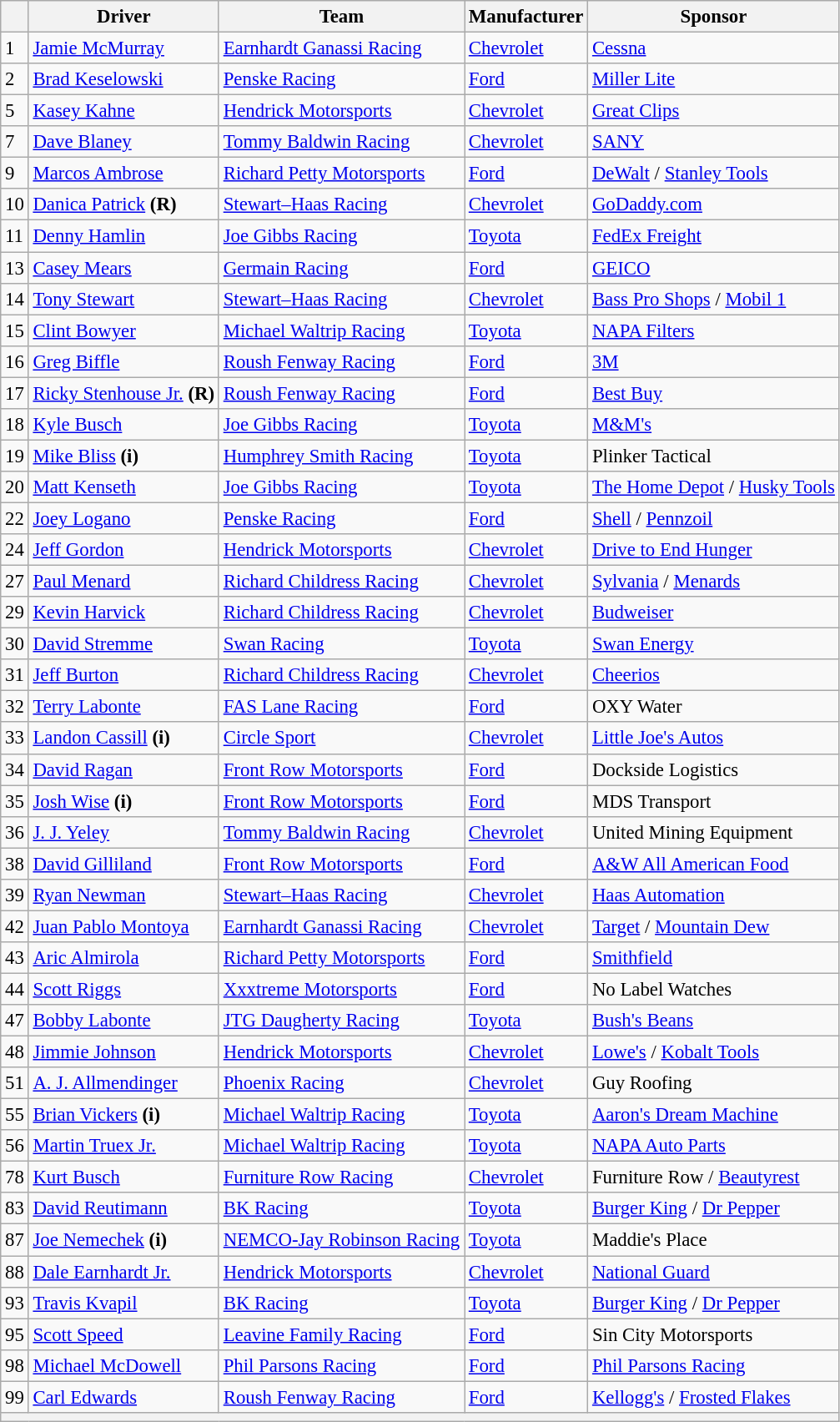<table class="wikitable" style="font-size:95%">
<tr>
<th></th>
<th>Driver</th>
<th>Team</th>
<th>Manufacturer</th>
<th>Sponsor</th>
</tr>
<tr>
<td>1</td>
<td><a href='#'>Jamie McMurray</a></td>
<td><a href='#'>Earnhardt Ganassi Racing</a></td>
<td><a href='#'>Chevrolet</a></td>
<td><a href='#'>Cessna</a></td>
</tr>
<tr>
<td>2</td>
<td><a href='#'>Brad Keselowski</a></td>
<td><a href='#'>Penske Racing</a></td>
<td><a href='#'>Ford</a></td>
<td><a href='#'>Miller Lite</a></td>
</tr>
<tr>
<td>5</td>
<td><a href='#'>Kasey Kahne</a></td>
<td><a href='#'>Hendrick Motorsports</a></td>
<td><a href='#'>Chevrolet</a></td>
<td><a href='#'>Great Clips</a></td>
</tr>
<tr>
<td>7</td>
<td><a href='#'>Dave Blaney</a></td>
<td><a href='#'>Tommy Baldwin Racing</a></td>
<td><a href='#'>Chevrolet</a></td>
<td><a href='#'>SANY</a></td>
</tr>
<tr>
<td>9</td>
<td><a href='#'>Marcos Ambrose</a></td>
<td><a href='#'>Richard Petty Motorsports</a></td>
<td><a href='#'>Ford</a></td>
<td><a href='#'>DeWalt</a> / <a href='#'>Stanley Tools</a></td>
</tr>
<tr>
<td>10</td>
<td><a href='#'>Danica Patrick</a> <strong>(R)</strong></td>
<td><a href='#'>Stewart–Haas Racing</a></td>
<td><a href='#'>Chevrolet</a></td>
<td><a href='#'>GoDaddy.com</a></td>
</tr>
<tr>
<td>11</td>
<td><a href='#'>Denny Hamlin</a></td>
<td><a href='#'>Joe Gibbs Racing</a></td>
<td><a href='#'>Toyota</a></td>
<td><a href='#'>FedEx Freight</a></td>
</tr>
<tr>
<td>13</td>
<td><a href='#'>Casey Mears</a></td>
<td><a href='#'>Germain Racing</a></td>
<td><a href='#'>Ford</a></td>
<td><a href='#'>GEICO</a></td>
</tr>
<tr>
<td>14</td>
<td><a href='#'>Tony Stewart</a></td>
<td><a href='#'>Stewart–Haas Racing</a></td>
<td><a href='#'>Chevrolet</a></td>
<td><a href='#'>Bass Pro Shops</a> / <a href='#'>Mobil 1</a></td>
</tr>
<tr>
<td>15</td>
<td><a href='#'>Clint Bowyer</a></td>
<td><a href='#'>Michael Waltrip Racing</a></td>
<td><a href='#'>Toyota</a></td>
<td><a href='#'>NAPA Filters</a></td>
</tr>
<tr>
<td>16</td>
<td><a href='#'>Greg Biffle</a></td>
<td><a href='#'>Roush Fenway Racing</a></td>
<td><a href='#'>Ford</a></td>
<td><a href='#'>3M</a></td>
</tr>
<tr>
<td>17</td>
<td><a href='#'>Ricky Stenhouse Jr.</a> <strong>(R)</strong></td>
<td><a href='#'>Roush Fenway Racing</a></td>
<td><a href='#'>Ford</a></td>
<td><a href='#'>Best Buy</a></td>
</tr>
<tr>
<td>18</td>
<td><a href='#'>Kyle Busch</a></td>
<td><a href='#'>Joe Gibbs Racing</a></td>
<td><a href='#'>Toyota</a></td>
<td><a href='#'>M&M's</a></td>
</tr>
<tr>
<td>19</td>
<td><a href='#'>Mike Bliss</a> <strong>(i)</strong></td>
<td><a href='#'>Humphrey Smith Racing</a></td>
<td><a href='#'>Toyota</a></td>
<td>Plinker Tactical</td>
</tr>
<tr>
<td>20</td>
<td><a href='#'>Matt Kenseth</a></td>
<td><a href='#'>Joe Gibbs Racing</a></td>
<td><a href='#'>Toyota</a></td>
<td><a href='#'>The Home Depot</a> / <a href='#'>Husky Tools</a></td>
</tr>
<tr>
<td>22</td>
<td><a href='#'>Joey Logano</a></td>
<td><a href='#'>Penske Racing</a></td>
<td><a href='#'>Ford</a></td>
<td><a href='#'>Shell</a> / <a href='#'>Pennzoil</a></td>
</tr>
<tr>
<td>24</td>
<td><a href='#'>Jeff Gordon</a></td>
<td><a href='#'>Hendrick Motorsports</a></td>
<td><a href='#'>Chevrolet</a></td>
<td><a href='#'>Drive to End Hunger</a></td>
</tr>
<tr>
<td>27</td>
<td><a href='#'>Paul Menard</a></td>
<td><a href='#'>Richard Childress Racing</a></td>
<td><a href='#'>Chevrolet</a></td>
<td><a href='#'>Sylvania</a> / <a href='#'>Menards</a></td>
</tr>
<tr>
<td>29</td>
<td><a href='#'>Kevin Harvick</a></td>
<td><a href='#'>Richard Childress Racing</a></td>
<td><a href='#'>Chevrolet</a></td>
<td><a href='#'>Budweiser</a></td>
</tr>
<tr>
<td>30</td>
<td><a href='#'>David Stremme</a></td>
<td><a href='#'>Swan Racing</a></td>
<td><a href='#'>Toyota</a></td>
<td><a href='#'>Swan Energy</a></td>
</tr>
<tr>
<td>31</td>
<td><a href='#'>Jeff Burton</a></td>
<td><a href='#'>Richard Childress Racing</a></td>
<td><a href='#'>Chevrolet</a></td>
<td><a href='#'>Cheerios</a></td>
</tr>
<tr>
<td>32</td>
<td><a href='#'>Terry Labonte</a></td>
<td><a href='#'>FAS Lane Racing</a></td>
<td><a href='#'>Ford</a></td>
<td>OXY Water</td>
</tr>
<tr>
<td>33</td>
<td><a href='#'>Landon Cassill</a> <strong>(i)</strong></td>
<td><a href='#'>Circle Sport</a></td>
<td><a href='#'>Chevrolet</a></td>
<td><a href='#'>Little Joe's Autos</a></td>
</tr>
<tr>
<td>34</td>
<td><a href='#'>David Ragan</a></td>
<td><a href='#'>Front Row Motorsports</a></td>
<td><a href='#'>Ford</a></td>
<td>Dockside Logistics</td>
</tr>
<tr>
<td>35</td>
<td><a href='#'>Josh Wise</a> <strong>(i)</strong></td>
<td><a href='#'>Front Row Motorsports</a></td>
<td><a href='#'>Ford</a></td>
<td>MDS Transport</td>
</tr>
<tr>
<td>36</td>
<td><a href='#'>J. J. Yeley</a></td>
<td><a href='#'>Tommy Baldwin Racing</a></td>
<td><a href='#'>Chevrolet</a></td>
<td>United Mining Equipment</td>
</tr>
<tr>
<td>38</td>
<td><a href='#'>David Gilliland</a></td>
<td><a href='#'>Front Row Motorsports</a></td>
<td><a href='#'>Ford</a></td>
<td><a href='#'>A&W All American Food</a></td>
</tr>
<tr>
<td>39</td>
<td><a href='#'>Ryan Newman</a></td>
<td><a href='#'>Stewart–Haas Racing</a></td>
<td><a href='#'>Chevrolet</a></td>
<td><a href='#'>Haas Automation</a></td>
</tr>
<tr>
<td>42</td>
<td><a href='#'>Juan Pablo Montoya</a></td>
<td><a href='#'>Earnhardt Ganassi Racing</a></td>
<td><a href='#'>Chevrolet</a></td>
<td><a href='#'>Target</a> / <a href='#'>Mountain Dew</a></td>
</tr>
<tr>
<td>43</td>
<td><a href='#'>Aric Almirola</a></td>
<td><a href='#'>Richard Petty Motorsports</a></td>
<td><a href='#'>Ford</a></td>
<td><a href='#'>Smithfield</a></td>
</tr>
<tr>
<td>44</td>
<td><a href='#'>Scott Riggs</a></td>
<td><a href='#'>Xxxtreme Motorsports</a></td>
<td><a href='#'>Ford</a></td>
<td>No Label Watches</td>
</tr>
<tr>
<td>47</td>
<td><a href='#'>Bobby Labonte</a></td>
<td><a href='#'>JTG Daugherty Racing</a></td>
<td><a href='#'>Toyota</a></td>
<td><a href='#'>Bush's Beans</a></td>
</tr>
<tr>
<td>48</td>
<td><a href='#'>Jimmie Johnson</a></td>
<td><a href='#'>Hendrick Motorsports</a></td>
<td><a href='#'>Chevrolet</a></td>
<td><a href='#'>Lowe's</a> / <a href='#'>Kobalt Tools</a></td>
</tr>
<tr>
<td>51</td>
<td><a href='#'>A. J. Allmendinger</a></td>
<td><a href='#'>Phoenix Racing</a></td>
<td><a href='#'>Chevrolet</a></td>
<td>Guy Roofing</td>
</tr>
<tr>
<td>55</td>
<td><a href='#'>Brian Vickers</a> <strong>(i)</strong></td>
<td><a href='#'>Michael Waltrip Racing</a></td>
<td><a href='#'>Toyota</a></td>
<td><a href='#'>Aaron's Dream Machine</a></td>
</tr>
<tr>
<td>56</td>
<td><a href='#'>Martin Truex Jr.</a></td>
<td><a href='#'>Michael Waltrip Racing</a></td>
<td><a href='#'>Toyota</a></td>
<td><a href='#'>NAPA Auto Parts</a></td>
</tr>
<tr>
<td>78</td>
<td><a href='#'>Kurt Busch</a></td>
<td><a href='#'>Furniture Row Racing</a></td>
<td><a href='#'>Chevrolet</a></td>
<td>Furniture Row / <a href='#'>Beautyrest</a></td>
</tr>
<tr>
<td>83</td>
<td><a href='#'>David Reutimann</a></td>
<td><a href='#'>BK Racing</a></td>
<td><a href='#'>Toyota</a></td>
<td><a href='#'>Burger King</a> / <a href='#'>Dr Pepper</a></td>
</tr>
<tr>
<td>87</td>
<td><a href='#'>Joe Nemechek</a> <strong>(i)</strong></td>
<td><a href='#'>NEMCO-Jay Robinson Racing</a></td>
<td><a href='#'>Toyota</a></td>
<td>Maddie's Place</td>
</tr>
<tr>
<td>88</td>
<td><a href='#'>Dale Earnhardt Jr.</a></td>
<td><a href='#'>Hendrick Motorsports</a></td>
<td><a href='#'>Chevrolet</a></td>
<td><a href='#'>National Guard</a></td>
</tr>
<tr>
<td>93</td>
<td><a href='#'>Travis Kvapil</a></td>
<td><a href='#'>BK Racing</a></td>
<td><a href='#'>Toyota</a></td>
<td><a href='#'>Burger King</a> / <a href='#'>Dr Pepper</a></td>
</tr>
<tr>
<td>95</td>
<td><a href='#'>Scott Speed</a></td>
<td><a href='#'>Leavine Family Racing</a></td>
<td><a href='#'>Ford</a></td>
<td>Sin City Motorsports</td>
</tr>
<tr>
<td>98</td>
<td><a href='#'>Michael McDowell</a></td>
<td><a href='#'>Phil Parsons Racing</a></td>
<td><a href='#'>Ford</a></td>
<td><a href='#'>Phil Parsons Racing</a></td>
</tr>
<tr>
<td>99</td>
<td><a href='#'>Carl Edwards</a></td>
<td><a href='#'>Roush Fenway Racing</a></td>
<td><a href='#'>Ford</a></td>
<td><a href='#'>Kellogg's</a> / <a href='#'>Frosted Flakes</a></td>
</tr>
<tr>
<th colspan="5"></th>
</tr>
</table>
